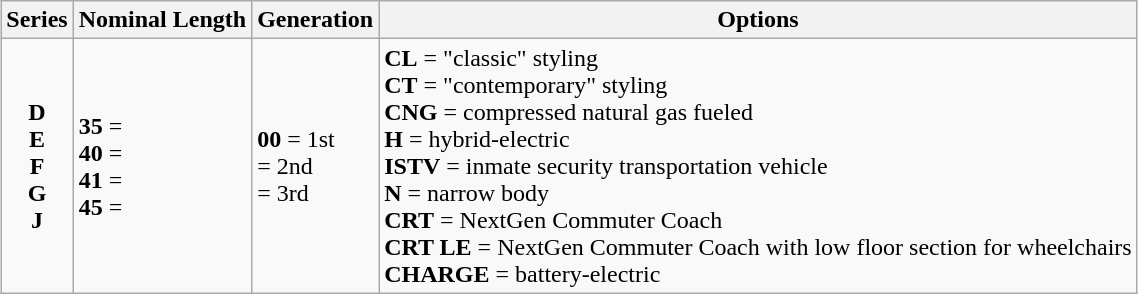<table class="wikitable" style="margin-left:auto;margin-right:auto;border:none;">
<tr>
<th>Series</th>
<th>Nominal Length</th>
<th>Generation</th>
<th>Options</th>
</tr>
<tr>
<td style="text-align:center;"><strong>D</strong><br><strong>E</strong><br><strong>F</strong><br><strong>G</strong><br><strong>J</strong></td>
<td><strong>35</strong> = <br><strong>40</strong> = <br><strong>41</strong> = <br><strong>45</strong> = </td>
<td><strong>00</strong> = 1st<br> =  2nd<br> =  3rd</td>
<td><strong>CL</strong> = "classic" styling<br><strong>CT</strong> = "contemporary" styling<br><strong>CNG</strong> = compressed natural gas fueled<br><strong>H</strong> = hybrid-electric<br><strong>ISTV</strong> = inmate security transportation vehicle<br><strong>N</strong> =  narrow body<br><strong>CRT</strong> = NextGen Commuter Coach<br><strong>CRT LE</strong> = NextGen Commuter Coach with low floor section for wheelchairs<br><strong>CHARGE</strong> = battery-electric</td>
</tr>
<tr>
</tr>
</table>
